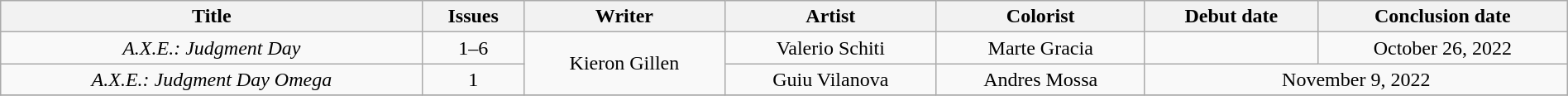<table class="wikitable" style="text-align:center; width:100%">
<tr>
<th scope="col">Title</th>
<th scope="col">Issues</th>
<th scope="col">Writer</th>
<th scope="col">Artist</th>
<th scope="col">Colorist</th>
<th scope="col">Debut date</th>
<th scope="col">Conclusion date</th>
</tr>
<tr>
<td><em>A.X.E.: Judgment Day</em></td>
<td>1–6</td>
<td rowspan="2">Kieron Gillen</td>
<td>Valerio Schiti</td>
<td>Marte Gracia</td>
<td></td>
<td>October 26, 2022</td>
</tr>
<tr>
<td><em>A.X.E.: Judgment Day Omega</em></td>
<td>1</td>
<td Guiu Vilanova>Guiu Vilanova</td>
<td>Andres Mossa</td>
<td colspan="2">November 9, 2022</td>
</tr>
<tr>
</tr>
</table>
